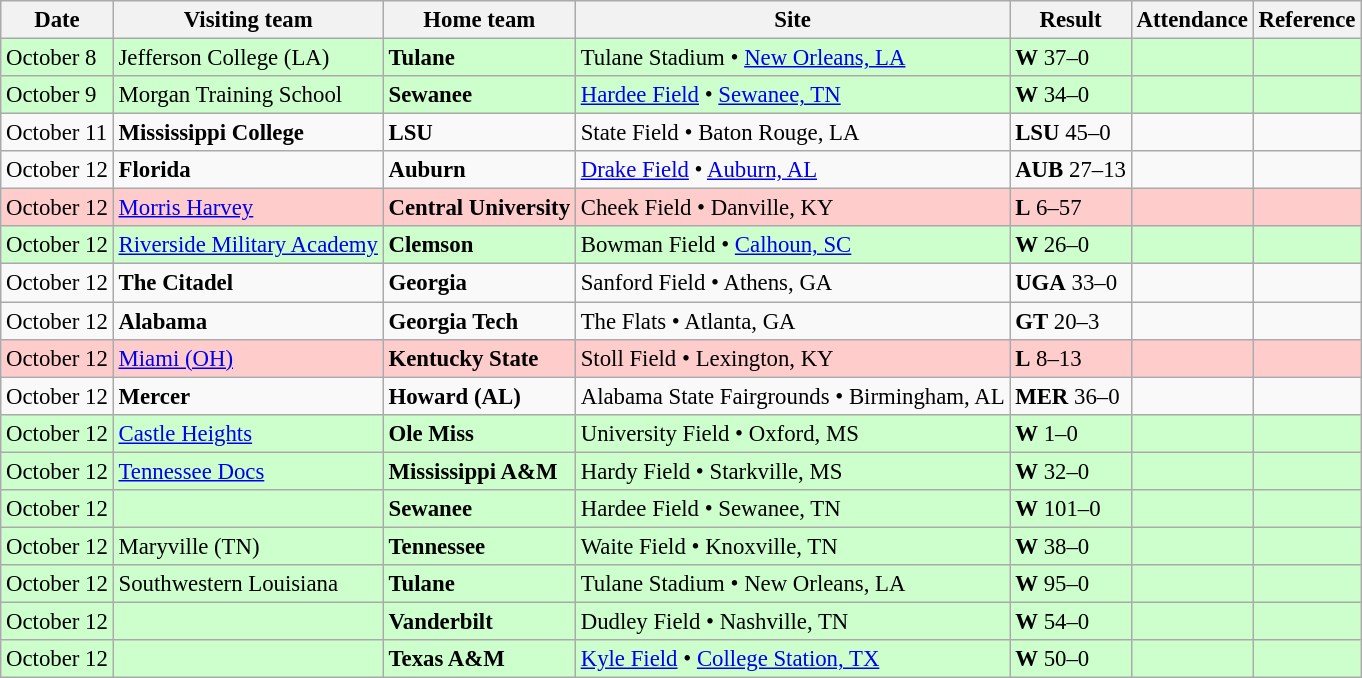<table class="wikitable" style="font-size:95%;">
<tr>
<th>Date</th>
<th>Visiting team</th>
<th>Home team</th>
<th>Site</th>
<th>Result</th>
<th>Attendance</th>
<th class="unsortable">Reference</th>
</tr>
<tr bgcolor=ccffcc>
<td>October 8</td>
<td>Jefferson College (LA)</td>
<td><strong>Tulane</strong></td>
<td>Tulane Stadium • <a href='#'>New Orleans, LA</a></td>
<td><strong>W</strong> 37–0</td>
<td></td>
<td></td>
</tr>
<tr bgcolor=ccffcc>
<td>October 9</td>
<td>Morgan Training School</td>
<td><strong>Sewanee</strong></td>
<td><a href='#'>Hardee Field</a> • <a href='#'>Sewanee, TN</a></td>
<td><strong>W</strong> 34–0</td>
<td></td>
<td></td>
</tr>
<tr bgcolor=>
<td>October 11</td>
<td><strong>Mississippi College</strong></td>
<td><strong>LSU</strong></td>
<td>State Field • Baton Rouge, LA</td>
<td><strong>LSU</strong> 45–0</td>
<td></td>
<td></td>
</tr>
<tr bgcolor=>
<td>October 12</td>
<td><strong>Florida</strong></td>
<td><strong>Auburn</strong></td>
<td><a href='#'>Drake Field</a> • <a href='#'>Auburn, AL</a></td>
<td><strong>AUB</strong> 27–13</td>
<td></td>
<td></td>
</tr>
<tr bgcolor=ffcccc>
<td>October 12</td>
<td><a href='#'>Morris Harvey</a></td>
<td><strong>Central University</strong></td>
<td>Cheek Field • Danville, KY</td>
<td><strong>L</strong> 6–57</td>
<td></td>
<td></td>
</tr>
<tr bgcolor=ccffcc>
<td>October 12</td>
<td><a href='#'>Riverside Military Academy</a></td>
<td><strong>Clemson</strong></td>
<td>Bowman Field • <a href='#'>Calhoun, SC</a></td>
<td><strong>W</strong> 26–0</td>
<td></td>
<td></td>
</tr>
<tr bgcolor=>
<td>October 12</td>
<td><strong>The Citadel</strong></td>
<td><strong>Georgia</strong></td>
<td>Sanford Field • Athens, GA</td>
<td><strong>UGA</strong> 33–0</td>
<td></td>
<td></td>
</tr>
<tr bgcolor=>
<td>October 12</td>
<td><strong>Alabama</strong></td>
<td><strong>Georgia Tech</strong></td>
<td>The Flats • Atlanta, GA</td>
<td><strong>GT</strong> 20–3</td>
<td></td>
<td></td>
</tr>
<tr bgcolor=ffcccc>
<td>October 12</td>
<td><a href='#'>Miami (OH)</a></td>
<td><strong>Kentucky State</strong></td>
<td>Stoll Field • Lexington, KY</td>
<td><strong>L</strong> 8–13</td>
<td></td>
<td></td>
</tr>
<tr bgcolor=>
<td>October 12</td>
<td><strong>Mercer</strong></td>
<td><strong>Howard (AL)</strong></td>
<td>Alabama State Fairgrounds • Birmingham, AL</td>
<td><strong>MER</strong> 36–0</td>
<td></td>
<td></td>
</tr>
<tr bgcolor=ccffcc>
<td>October 12</td>
<td><a href='#'>Castle Heights</a></td>
<td><strong>Ole Miss</strong></td>
<td>University Field • Oxford, MS</td>
<td><strong>W</strong> 1–0</td>
<td></td>
<td></td>
</tr>
<tr bgcolor=ccffcc>
<td>October 12</td>
<td><a href='#'>Tennessee Docs</a></td>
<td><strong>Mississippi A&M</strong></td>
<td>Hardy Field • Starkville, MS</td>
<td><strong>W</strong> 32–0</td>
<td></td>
<td></td>
</tr>
<tr bgcolor=ccffcc>
<td>October 12</td>
<td></td>
<td><strong>Sewanee</strong></td>
<td>Hardee Field • Sewanee, TN</td>
<td><strong>W</strong> 101–0</td>
<td></td>
<td></td>
</tr>
<tr bgcolor=ccffcc>
<td>October 12</td>
<td>Maryville (TN)</td>
<td><strong>Tennessee</strong></td>
<td>Waite Field • Knoxville, TN</td>
<td><strong>W</strong> 38–0</td>
<td></td>
<td></td>
</tr>
<tr bgcolor=ccffcc>
<td>October 12</td>
<td>Southwestern Louisiana</td>
<td><strong>Tulane</strong></td>
<td>Tulane Stadium • New Orleans, LA</td>
<td><strong>W</strong> 95–0</td>
<td></td>
<td></td>
</tr>
<tr bgcolor=ccffcc>
<td>October 12</td>
<td></td>
<td><strong>Vanderbilt</strong></td>
<td>Dudley Field • Nashville, TN</td>
<td><strong>W</strong> 54–0</td>
<td></td>
<td></td>
</tr>
<tr bgcolor=ccffcc>
<td>October 12</td>
<td></td>
<td><strong>Texas A&M</strong></td>
<td><a href='#'>Kyle Field</a> • <a href='#'>College Station, TX</a></td>
<td><strong>W</strong> 50–0</td>
<td></td>
<td></td>
</tr>
</table>
